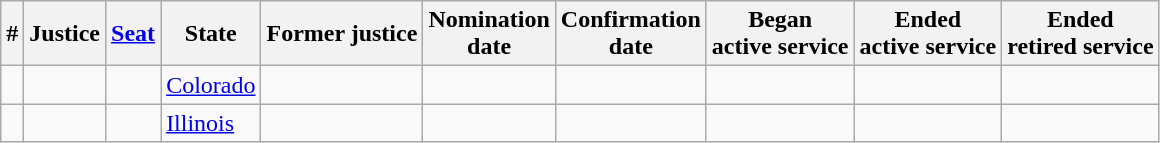<table class="sortable wikitable">
<tr bgcolor="#ececec">
<th>#</th>
<th>Justice</th>
<th><a href='#'>Seat</a></th>
<th>State</th>
<th>Former justice</th>
<th>Nomination<br>date</th>
<th>Confirmation<br>date</th>
<th>Began<br>active service</th>
<th>Ended<br>active service</th>
<th>Ended<br>retired service</th>
</tr>
<tr>
<td></td>
<td></td>
<td align="center"></td>
<td><a href='#'>Colorado</a></td>
<td></td>
<td></td>
<td></td>
<td></td>
<td></td>
<td></td>
</tr>
<tr>
<td></td>
<td></td>
<td align="center"></td>
<td><a href='#'>Illinois</a></td>
<td></td>
<td></td>
<td></td>
<td></td>
<td></td>
<td align="center"></td>
</tr>
</table>
